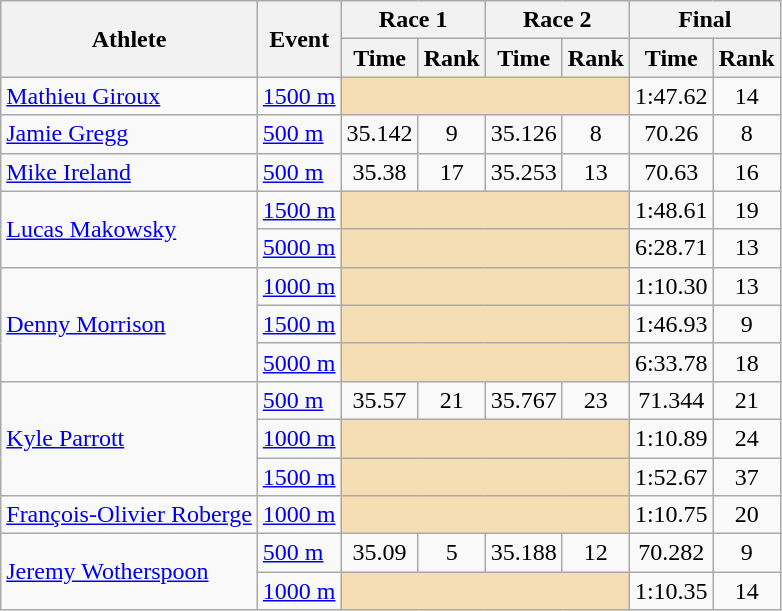<table class="wikitable">
<tr>
<th rowspan="2">Athlete</th>
<th rowspan="2">Event</th>
<th colspan="2">Race 1</th>
<th colspan="2">Race 2</th>
<th colspan="2">Final</th>
</tr>
<tr>
<th>Time</th>
<th>Rank</th>
<th>Time</th>
<th>Rank</th>
<th>Time</th>
<th>Rank</th>
</tr>
<tr>
<td><a href='#'>Mathieu Giroux</a></td>
<td><a href='#'>1500 m</a></td>
<td colspan=4 bgcolor="wheat"></td>
<td align=center>1:47.62</td>
<td align=center>14</td>
</tr>
<tr>
<td><a href='#'>Jamie Gregg</a></td>
<td><a href='#'>500 m</a></td>
<td align=center>35.142</td>
<td align=center>9</td>
<td align=center>35.126</td>
<td align=center>8</td>
<td align=center>70.26</td>
<td align=center>8</td>
</tr>
<tr>
<td><a href='#'>Mike Ireland</a></td>
<td><a href='#'>500 m</a></td>
<td align=center>35.38</td>
<td align=center>17</td>
<td align=center>35.253</td>
<td align=center>13</td>
<td align=center>70.63</td>
<td align=center>16</td>
</tr>
<tr>
<td rowspan=2><a href='#'>Lucas Makowsky</a></td>
<td><a href='#'>1500 m</a></td>
<td colspan=4 bgcolor="wheat"></td>
<td align=center>1:48.61</td>
<td align=center>19</td>
</tr>
<tr>
<td><a href='#'>5000 m</a></td>
<td colspan=4 bgcolor="wheat"></td>
<td align=center>6:28.71</td>
<td align=center>13</td>
</tr>
<tr>
<td rowspan=3><a href='#'>Denny Morrison</a></td>
<td><a href='#'>1000 m</a></td>
<td colspan=4 bgcolor="wheat"></td>
<td align=center>1:10.30</td>
<td align=center>13</td>
</tr>
<tr>
<td><a href='#'>1500 m</a></td>
<td colspan=4 bgcolor="wheat"></td>
<td align=center>1:46.93</td>
<td align=center>9</td>
</tr>
<tr>
<td><a href='#'>5000 m</a></td>
<td colspan=4 bgcolor="wheat"></td>
<td align=center>6:33.78</td>
<td align=center>18</td>
</tr>
<tr>
<td rowspan=3><a href='#'>Kyle Parrott</a></td>
<td><a href='#'>500 m</a></td>
<td align=center>35.57</td>
<td align=center>21</td>
<td align=center>35.767</td>
<td align=center>23</td>
<td align=center>71.344</td>
<td align=center>21</td>
</tr>
<tr>
<td><a href='#'>1000 m</a></td>
<td colspan=4 bgcolor="wheat"></td>
<td align=center>1:10.89</td>
<td align=center>24</td>
</tr>
<tr>
<td><a href='#'>1500 m</a></td>
<td colspan=4 bgcolor="wheat"></td>
<td align=center>1:52.67</td>
<td align=center>37</td>
</tr>
<tr>
<td><a href='#'>François-Olivier Roberge</a></td>
<td><a href='#'>1000 m</a></td>
<td colspan=4 bgcolor="wheat"></td>
<td align=center>1:10.75</td>
<td align=center>20</td>
</tr>
<tr>
<td rowspan=2><a href='#'>Jeremy Wotherspoon</a></td>
<td><a href='#'>500 m</a></td>
<td align=center>35.09</td>
<td align=center>5</td>
<td align=center>35.188</td>
<td align=center>12</td>
<td align=center>70.282</td>
<td align=center>9</td>
</tr>
<tr>
<td><a href='#'>1000 m</a></td>
<td colspan=4 bgcolor="wheat"></td>
<td align=center>1:10.35</td>
<td align=center>14</td>
</tr>
</table>
